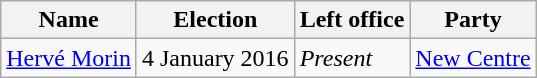<table class="wikitable">
<tr>
<th>Name</th>
<th>Election</th>
<th>Left office</th>
<th>Party</th>
</tr>
<tr>
<td><a href='#'>Hervé Morin</a></td>
<td>4 January 2016</td>
<td><em>Present</em></td>
<td><a href='#'>New Centre</a></td>
</tr>
</table>
